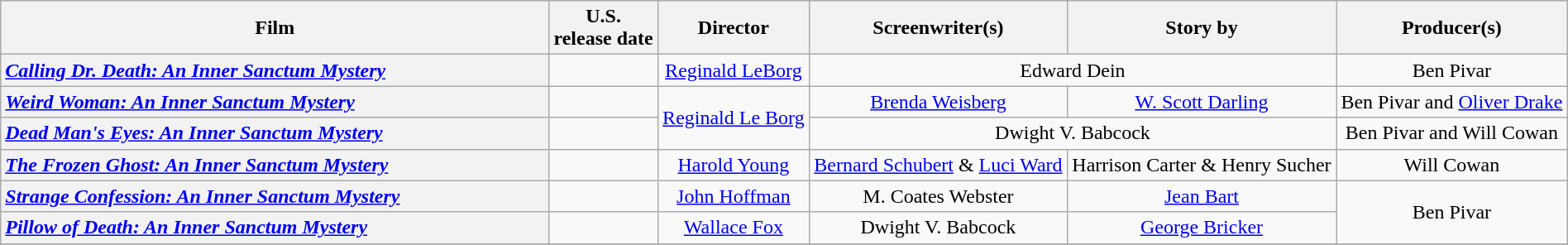<table class="wikitable plainrowheaders" style="text-align:center" width=100%>
<tr>
<th scope="col" style="width:35%;">Film</th>
<th scope="col">U.S. <br>release date</th>
<th scope="col">Director</th>
<th scope="col">Screenwriter(s)</th>
<th scope="col">Story by</th>
<th scope="col">Producer(s)</th>
</tr>
<tr>
<th scope="row" style="text-align:left"><em><a href='#'>Calling Dr. Death: An Inner Sanctum Mystery</a></em></th>
<td style="text-align:center"></td>
<td><a href='#'>Reginald LeBorg</a></td>
<td colspan="2">Edward Dein</td>
<td>Ben Pivar</td>
</tr>
<tr>
<th scope="row" style="text-align:left"><em><a href='#'>Weird Woman: An Inner Sanctum Mystery</a></em></th>
<td style="text-align:center"></td>
<td rowspan="2"><a href='#'>Reginald Le Borg</a></td>
<td><a href='#'>Brenda Weisberg</a></td>
<td><a href='#'>W. Scott Darling</a></td>
<td>Ben Pivar and <a href='#'>Oliver Drake</a></td>
</tr>
<tr>
<th scope="row" style="text-align:left"><em><a href='#'>Dead Man's Eyes: An Inner Sanctum Mystery</a></em></th>
<td style="text-align:center"></td>
<td colspan="2">Dwight V. Babcock</td>
<td>Ben Pivar and Will Cowan</td>
</tr>
<tr>
<th scope="row" style="text-align:left"><em><a href='#'>The Frozen Ghost: An Inner Sanctum Mystery</a></em></th>
<td style="text-align:center"></td>
<td><a href='#'>Harold Young</a></td>
<td><a href='#'>Bernard Schubert</a> & <a href='#'>Luci Ward</a></td>
<td>Harrison Carter & Henry Sucher</td>
<td>Will Cowan</td>
</tr>
<tr>
<th scope="row" style="text-align:left"><em><a href='#'>Strange Confession: An Inner Sanctum Mystery</a></em></th>
<td style="text-align:center"></td>
<td><a href='#'>John Hoffman</a></td>
<td>M. Coates Webster</td>
<td><a href='#'>Jean Bart</a></td>
<td rowspan="2">Ben Pivar</td>
</tr>
<tr>
<th scope="row" style="text-align:left"><em><a href='#'>Pillow of Death: An Inner Sanctum Mystery</a></em></th>
<td style="text-align:center"></td>
<td><a href='#'>Wallace Fox</a></td>
<td>Dwight V. Babcock</td>
<td><a href='#'>George Bricker</a></td>
</tr>
<tr>
</tr>
</table>
